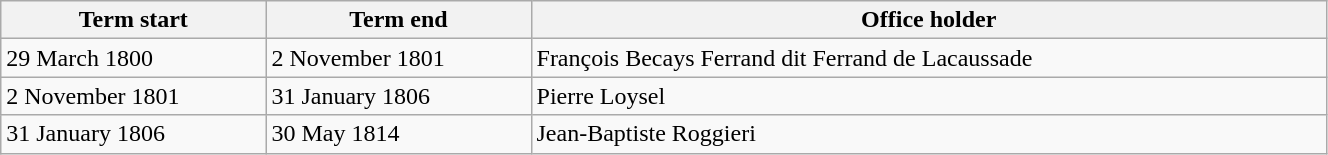<table class="wikitable" style="width: 70%;">
<tr>
<th align="left" style="width: 20%;">Term start</th>
<th align="left" style="width: 20%;">Term end</th>
<th align="left">Office holder</th>
</tr>
<tr valign="top">
<td>29 March 1800</td>
<td>2 November 1801</td>
<td>François Becays Ferrand dit Ferrand de Lacaussade</td>
</tr>
<tr valign="top">
<td>2 November 1801</td>
<td>31 January 1806</td>
<td>Pierre Loysel</td>
</tr>
<tr valign="top">
<td>31 January 1806</td>
<td>30 May 1814</td>
<td>Jean-Baptiste Roggieri</td>
</tr>
</table>
